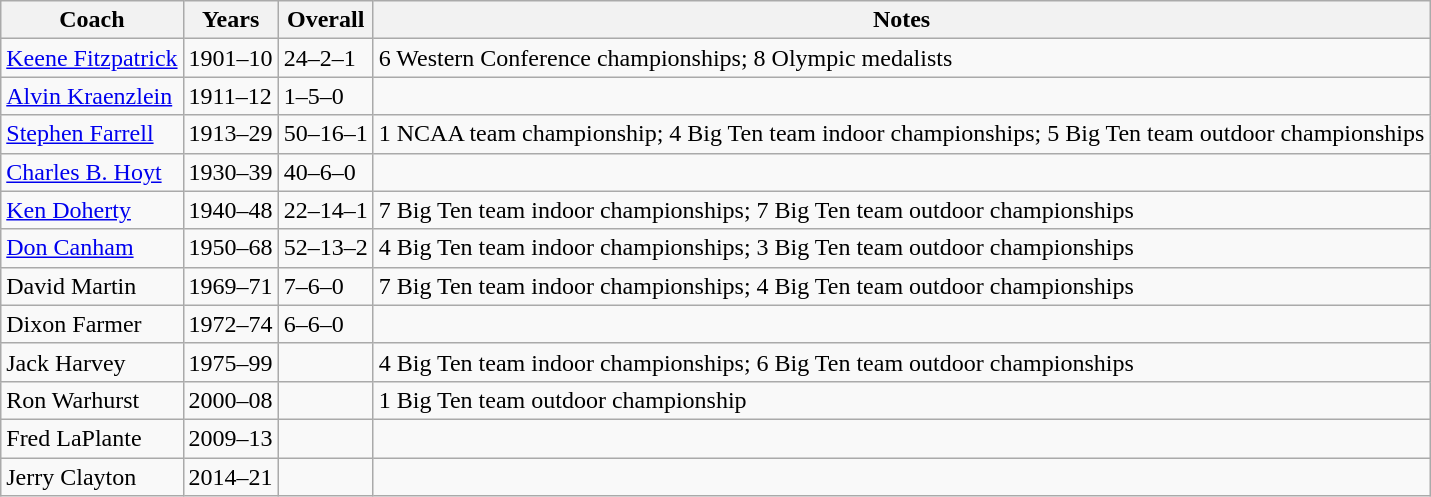<table class="wikitable">
<tr>
<th>Coach</th>
<th>Years</th>
<th>Overall</th>
<th>Notes</th>
</tr>
<tr>
<td><a href='#'>Keene Fitzpatrick</a></td>
<td>1901–10</td>
<td>24–2–1</td>
<td>6 Western Conference championships; 8 Olympic medalists</td>
</tr>
<tr>
<td><a href='#'>Alvin Kraenzlein</a></td>
<td>1911–12</td>
<td>1–5–0</td>
<td></td>
</tr>
<tr>
<td><a href='#'>Stephen Farrell</a></td>
<td>1913–29</td>
<td>50–16–1</td>
<td>1 NCAA team championship; 4 Big Ten team indoor championships; 5 Big Ten team outdoor championships</td>
</tr>
<tr>
<td><a href='#'>Charles B. Hoyt</a></td>
<td>1930–39</td>
<td>40–6–0</td>
<td></td>
</tr>
<tr>
<td><a href='#'>Ken Doherty</a></td>
<td>1940–48</td>
<td>22–14–1</td>
<td>7 Big Ten team indoor championships; 7 Big Ten team outdoor championships</td>
</tr>
<tr>
<td><a href='#'>Don Canham</a></td>
<td>1950–68</td>
<td>52–13–2</td>
<td>4 Big Ten team indoor championships; 3 Big Ten team outdoor championships</td>
</tr>
<tr>
<td>David Martin</td>
<td>1969–71</td>
<td>7–6–0</td>
<td>7 Big Ten team indoor championships; 4 Big Ten team outdoor championships</td>
</tr>
<tr>
<td>Dixon Farmer</td>
<td>1972–74</td>
<td>6–6–0</td>
<td></td>
</tr>
<tr>
<td>Jack Harvey</td>
<td>1975–99</td>
<td></td>
<td>4 Big Ten team indoor championships; 6 Big Ten team outdoor championships</td>
</tr>
<tr>
<td>Ron Warhurst</td>
<td>2000–08</td>
<td></td>
<td>1 Big Ten team outdoor championship</td>
</tr>
<tr>
<td>Fred LaPlante</td>
<td>2009–13</td>
<td></td>
<td></td>
</tr>
<tr>
<td>Jerry Clayton</td>
<td>2014–21</td>
<td></td>
<td></td>
</tr>
</table>
